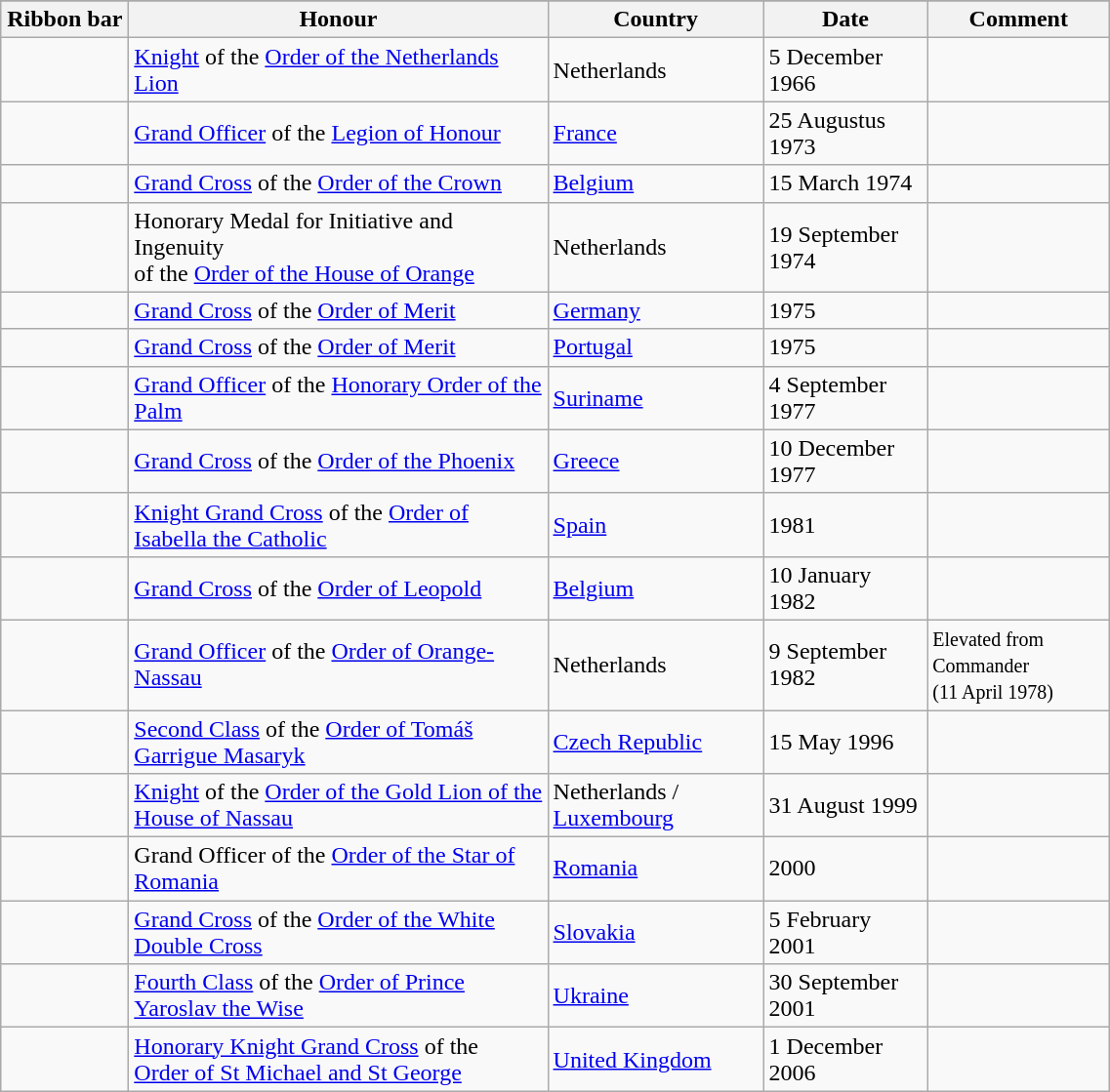<table class="wikitable" style="width:60%;">
<tr style="background:#ccf; text-align:center;">
</tr>
<tr>
<th style="width:80px;">Ribbon bar</th>
<th>Honour</th>
<th>Country</th>
<th>Date</th>
<th>Comment</th>
</tr>
<tr>
<td></td>
<td><a href='#'>Knight</a> of the <a href='#'>Order of the Netherlands Lion</a></td>
<td>Netherlands</td>
<td>5 December 1966</td>
<td></td>
</tr>
<tr>
<td></td>
<td><a href='#'>Grand Officer</a> of the <a href='#'>Legion of Honour</a></td>
<td><a href='#'>France</a></td>
<td>25 Augustus 1973</td>
<td></td>
</tr>
<tr>
<td></td>
<td><a href='#'>Grand Cross</a> of the <a href='#'>Order of the Crown</a></td>
<td><a href='#'>Belgium</a></td>
<td>15 March 1974</td>
<td></td>
</tr>
<tr>
<td></td>
<td>Honorary Medal for Initiative and Ingenuity <br> of the <a href='#'>Order of the House of Orange</a></td>
<td>Netherlands</td>
<td>19 September 1974</td>
<td></td>
</tr>
<tr>
<td></td>
<td><a href='#'>Grand Cross</a> of the <a href='#'>Order of Merit</a></td>
<td><a href='#'>Germany</a></td>
<td>1975</td>
<td></td>
</tr>
<tr>
<td></td>
<td><a href='#'>Grand Cross</a> of the <a href='#'>Order of Merit</a></td>
<td><a href='#'>Portugal</a></td>
<td>1975</td>
<td></td>
</tr>
<tr>
<td></td>
<td><a href='#'>Grand Officer</a> of the <a href='#'>Honorary Order of the Palm</a></td>
<td><a href='#'>Suriname</a></td>
<td>4 September 1977</td>
<td></td>
</tr>
<tr>
<td></td>
<td><a href='#'>Grand Cross</a> of the <a href='#'>Order of the Phoenix</a></td>
<td><a href='#'>Greece</a></td>
<td>10 December 1977</td>
<td></td>
</tr>
<tr>
<td></td>
<td><a href='#'>Knight Grand Cross</a> of the <a href='#'>Order of Isabella the Catholic</a></td>
<td><a href='#'>Spain</a></td>
<td>1981</td>
<td></td>
</tr>
<tr>
<td></td>
<td><a href='#'>Grand Cross</a> of the <a href='#'>Order of Leopold</a></td>
<td><a href='#'>Belgium</a></td>
<td>10 January 1982</td>
<td></td>
</tr>
<tr>
<td></td>
<td><a href='#'>Grand Officer</a> of the <a href='#'>Order of Orange-Nassau</a></td>
<td>Netherlands</td>
<td>9 September 1982</td>
<td><small>Elevated from Commander <br> (11 April 1978)</small></td>
</tr>
<tr>
<td></td>
<td><a href='#'>Second Class</a> of the <a href='#'>Order of Tomáš Garrigue Masaryk</a></td>
<td><a href='#'>Czech Republic</a></td>
<td>15 May 1996 </td>
<td></td>
</tr>
<tr>
<td></td>
<td><a href='#'>Knight</a> of the <a href='#'>Order of the Gold Lion of the House of Nassau</a></td>
<td>Netherlands / <a href='#'>Luxembourg</a></td>
<td>31 August 1999</td>
<td></td>
</tr>
<tr>
<td></td>
<td>Grand Officer of the <a href='#'>Order of the Star of Romania</a></td>
<td><a href='#'>Romania</a></td>
<td>2000</td>
<td></td>
</tr>
<tr>
<td></td>
<td><a href='#'>Grand Cross</a> of the <a href='#'>Order of the White Double Cross</a></td>
<td><a href='#'>Slovakia</a></td>
<td>5 February 2001 </td>
<td></td>
</tr>
<tr>
<td></td>
<td><a href='#'>Fourth Class</a> of the <a href='#'>Order of Prince Yaroslav the Wise</a></td>
<td><a href='#'>Ukraine</a></td>
<td>30 September 2001 </td>
<td></td>
</tr>
<tr>
<td></td>
<td><a href='#'>Honorary Knight Grand Cross</a> of the <br> <a href='#'>Order of St Michael and St George</a></td>
<td><a href='#'>United Kingdom</a></td>
<td>1 December 2006</td>
</tr>
</table>
